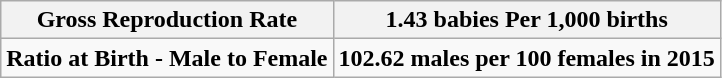<table class="wikitable">
<tr>
<th>Gross Reproduction Rate</th>
<th>1.43 babies Per 1,000 births</th>
</tr>
<tr>
<td><strong>Ratio at Birth - Male to Female</strong></td>
<td><strong>102.62 males per 100 females in 2015</strong></td>
</tr>
</table>
